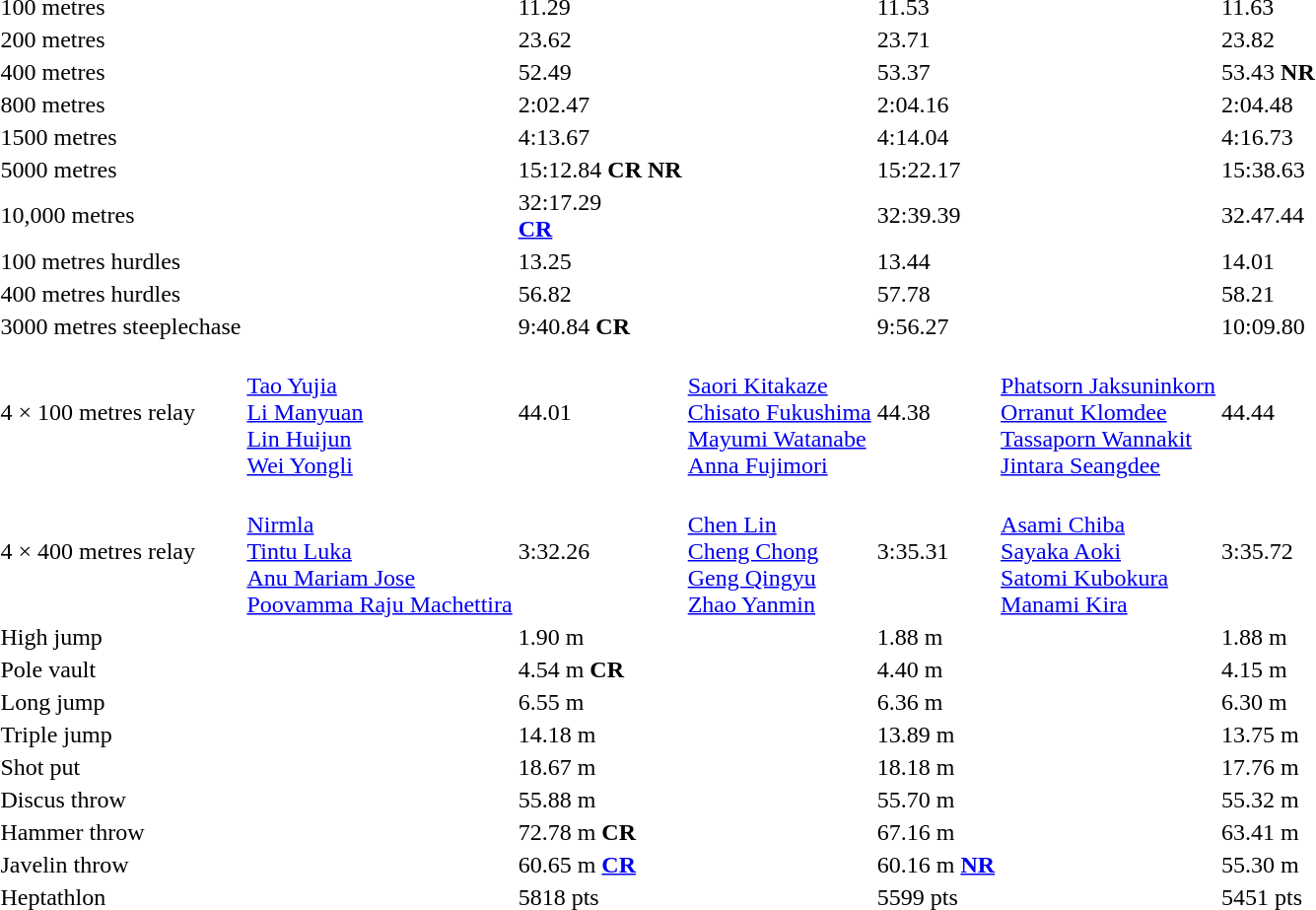<table>
<tr>
<td>100 metres<br></td>
<td></td>
<td>11.29</td>
<td></td>
<td>11.53</td>
<td></td>
<td>11.63</td>
</tr>
<tr>
<td>200 metres<br></td>
<td></td>
<td>23.62</td>
<td></td>
<td>23.71</td>
<td></td>
<td>23.82</td>
</tr>
<tr>
<td>400 metres<br></td>
<td></td>
<td>52.49</td>
<td></td>
<td>53.37</td>
<td></td>
<td>53.43 <strong>NR</strong></td>
</tr>
<tr>
<td>800 metres<br></td>
<td></td>
<td>2:02.47</td>
<td></td>
<td>2:04.16</td>
<td></td>
<td>2:04.48</td>
</tr>
<tr>
<td>1500 metres<br></td>
<td></td>
<td>4:13.67</td>
<td></td>
<td>4:14.04</td>
<td></td>
<td>4:16.73</td>
</tr>
<tr>
<td>5000 metres<br></td>
<td></td>
<td>15:12.84 <strong>CR</strong> <strong>NR</strong></td>
<td></td>
<td>15:22.17</td>
<td></td>
<td>15:38.63</td>
</tr>
<tr>
<td>10,000 metres<br></td>
<td></td>
<td>32:17.29<br><strong><a href='#'>CR</a></strong></td>
<td></td>
<td>32:39.39</td>
<td></td>
<td>32.47.44</td>
</tr>
<tr>
<td>100 metres hurdles<br></td>
<td></td>
<td>13.25</td>
<td></td>
<td>13.44</td>
<td></td>
<td>14.01</td>
</tr>
<tr>
<td>400 metres hurdles<br></td>
<td></td>
<td>56.82</td>
<td></td>
<td>57.78</td>
<td></td>
<td>58.21</td>
</tr>
<tr>
<td>3000 metres steeplechase<br></td>
<td></td>
<td>9:40.84 <strong>CR</strong></td>
<td></td>
<td>9:56.27</td>
<td></td>
<td>10:09.80</td>
</tr>
<tr>
<td>4 × 100 metres relay<br></td>
<td><br><a href='#'>Tao Yujia</a><br><a href='#'>Li Manyuan</a><br><a href='#'>Lin Huijun</a><br><a href='#'>Wei Yongli</a></td>
<td>44.01</td>
<td><br><a href='#'>Saori Kitakaze</a><br><a href='#'>Chisato Fukushima</a><br><a href='#'>Mayumi Watanabe</a><br><a href='#'>Anna Fujimori</a></td>
<td>44.38</td>
<td><br><a href='#'>Phatsorn Jaksuninkorn</a><br><a href='#'>Orranut Klomdee</a><br><a href='#'>Tassaporn Wannakit</a><br><a href='#'>Jintara Seangdee</a></td>
<td>44.44</td>
</tr>
<tr>
<td>4 × 400 metres relay<br></td>
<td><br><a href='#'>Nirmla</a><br><a href='#'>Tintu Luka</a><br><a href='#'>Anu Mariam Jose</a><br><a href='#'>Poovamma Raju Machettira</a></td>
<td>3:32.26</td>
<td><br><a href='#'>Chen Lin</a><br><a href='#'>Cheng Chong</a><br><a href='#'>Geng Qingyu</a><br><a href='#'>Zhao Yanmin</a></td>
<td>3:35.31</td>
<td><br><a href='#'>Asami Chiba</a><br><a href='#'>Sayaka Aoki</a><br><a href='#'>Satomi Kubokura</a><br><a href='#'>Manami Kira</a></td>
<td>3:35.72</td>
</tr>
<tr>
<td>High jump<br></td>
<td></td>
<td>1.90 m</td>
<td></td>
<td>1.88 m</td>
<td></td>
<td>1.88 m</td>
</tr>
<tr>
<td>Pole vault<br></td>
<td></td>
<td>4.54 m <strong>CR</strong></td>
<td></td>
<td>4.40 m</td>
<td></td>
<td>4.15 m</td>
</tr>
<tr>
<td>Long jump<br></td>
<td></td>
<td>6.55 m</td>
<td></td>
<td>6.36 m</td>
<td></td>
<td>6.30 m</td>
</tr>
<tr>
<td>Triple jump<br></td>
<td></td>
<td>14.18 m</td>
<td></td>
<td>13.89 m</td>
<td></td>
<td>13.75 m</td>
</tr>
<tr>
<td>Shot put<br></td>
<td></td>
<td>18.67 m</td>
<td></td>
<td>18.18 m</td>
<td></td>
<td>17.76 m</td>
</tr>
<tr>
<td>Discus throw<br></td>
<td></td>
<td>55.88 m</td>
<td></td>
<td>55.70 m</td>
<td></td>
<td>55.32 m</td>
</tr>
<tr>
<td>Hammer throw<br></td>
<td></td>
<td>72.78 m <strong>CR</strong></td>
<td></td>
<td>67.16 m</td>
<td></td>
<td>63.41 m</td>
</tr>
<tr>
<td>Javelin throw<br></td>
<td></td>
<td>60.65 m <strong><a href='#'>CR</a></strong></td>
<td></td>
<td>60.16 m <strong><a href='#'>NR</a></strong></td>
<td></td>
<td>55.30 m</td>
</tr>
<tr>
<td>Heptathlon<br></td>
<td></td>
<td>5818 pts</td>
<td></td>
<td>5599 pts</td>
<td></td>
<td>5451 pts</td>
</tr>
</table>
